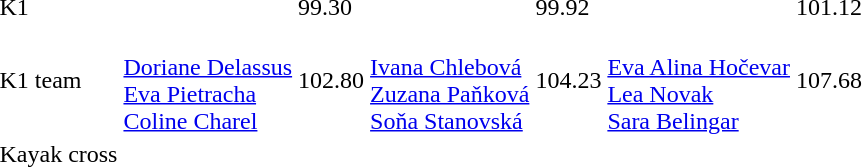<table>
<tr>
<td>K1</td>
<td></td>
<td>99.30</td>
<td></td>
<td>99.92</td>
<td></td>
<td>101.12</td>
</tr>
<tr>
<td>K1 team</td>
<td><br><a href='#'>Doriane Delassus</a><br><a href='#'>Eva Pietracha</a><br><a href='#'>Coline Charel</a></td>
<td>102.80</td>
<td><br><a href='#'>Ivana Chlebová</a><br><a href='#'>Zuzana Paňková</a><br><a href='#'>Soňa Stanovská</a></td>
<td>104.23</td>
<td><br><a href='#'>Eva Alina Hočevar</a><br><a href='#'>Lea Novak</a><br><a href='#'>Sara Belingar</a></td>
<td>107.68</td>
</tr>
<tr>
<td>Kayak cross</td>
<td></td>
<td></td>
<td></td>
<td></td>
<td></td>
<td></td>
</tr>
</table>
